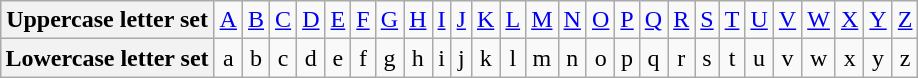<table class="wikitable" style="margin:1em auto; text-align:center; table-layout:fixed">
<tr>
<th>Uppercase letter set</th>
<td><a href='#'>A</a></td>
<td><a href='#'>B</a></td>
<td><a href='#'>C</a></td>
<td><a href='#'>D</a></td>
<td><a href='#'>E</a></td>
<td><a href='#'>F</a></td>
<td><a href='#'>G</a></td>
<td><a href='#'>H</a></td>
<td><a href='#'>I</a></td>
<td><a href='#'>J</a></td>
<td><a href='#'>K</a></td>
<td><a href='#'>L</a></td>
<td><a href='#'>M</a></td>
<td><a href='#'>N</a></td>
<td><a href='#'>O</a></td>
<td><a href='#'>P</a></td>
<td><a href='#'>Q</a></td>
<td><a href='#'>R</a></td>
<td><a href='#'>S</a></td>
<td><a href='#'>T</a></td>
<td><a href='#'>U</a></td>
<td><a href='#'>V</a></td>
<td><a href='#'>W</a></td>
<td><a href='#'>X</a></td>
<td><a href='#'>Y</a></td>
<td><a href='#'>Z</a></td>
</tr>
<tr>
<th>Lowercase letter set</th>
<td>a</td>
<td>b</td>
<td>c</td>
<td>d</td>
<td>e</td>
<td>f</td>
<td>g</td>
<td>h</td>
<td>i</td>
<td>j</td>
<td>k</td>
<td>l</td>
<td>m</td>
<td>n</td>
<td>o</td>
<td>p</td>
<td>q</td>
<td>r</td>
<td>s</td>
<td>t</td>
<td>u</td>
<td>v</td>
<td>w</td>
<td>x</td>
<td>y</td>
<td>z</td>
</tr>
</table>
